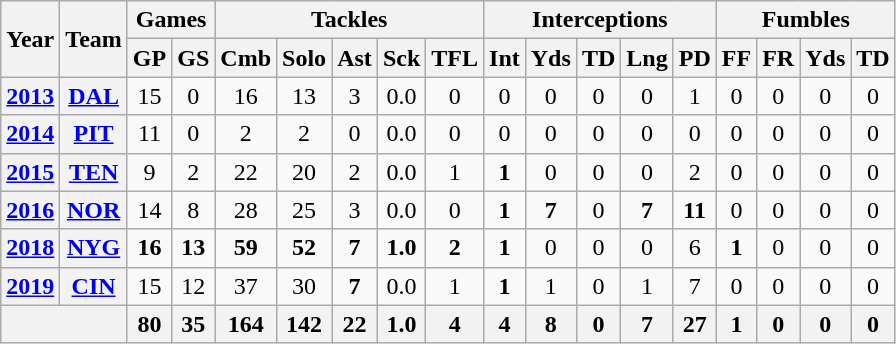<table class="wikitable" style="text-align:center">
<tr>
<th rowspan="2">Year</th>
<th rowspan="2">Team</th>
<th colspan="2">Games</th>
<th colspan="5">Tackles</th>
<th colspan="5">Interceptions</th>
<th colspan="4">Fumbles</th>
</tr>
<tr>
<th>GP</th>
<th>GS</th>
<th>Cmb</th>
<th>Solo</th>
<th>Ast</th>
<th>Sck</th>
<th>TFL</th>
<th>Int</th>
<th>Yds</th>
<th>TD</th>
<th>Lng</th>
<th>PD</th>
<th>FF</th>
<th>FR</th>
<th>Yds</th>
<th>TD</th>
</tr>
<tr>
<th><a href='#'>2013</a></th>
<th><a href='#'>DAL</a></th>
<td>15</td>
<td>0</td>
<td>16</td>
<td>13</td>
<td>3</td>
<td>0.0</td>
<td>0</td>
<td>0</td>
<td>0</td>
<td>0</td>
<td>0</td>
<td>1</td>
<td>0</td>
<td>0</td>
<td>0</td>
<td>0</td>
</tr>
<tr>
<th><a href='#'>2014</a></th>
<th><a href='#'>PIT</a></th>
<td>11</td>
<td>0</td>
<td>2</td>
<td>2</td>
<td>0</td>
<td>0.0</td>
<td>0</td>
<td>0</td>
<td>0</td>
<td>0</td>
<td>0</td>
<td>0</td>
<td>0</td>
<td>0</td>
<td>0</td>
<td>0</td>
</tr>
<tr>
<th><a href='#'>2015</a></th>
<th><a href='#'>TEN</a></th>
<td>9</td>
<td>2</td>
<td>22</td>
<td>20</td>
<td>2</td>
<td>0.0</td>
<td>1</td>
<td><strong>1</strong></td>
<td>0</td>
<td>0</td>
<td>0</td>
<td>2</td>
<td>0</td>
<td>0</td>
<td>0</td>
<td>0</td>
</tr>
<tr>
<th><a href='#'>2016</a></th>
<th><a href='#'>NOR</a></th>
<td>14</td>
<td>8</td>
<td>28</td>
<td>25</td>
<td>3</td>
<td>0.0</td>
<td>0</td>
<td><strong>1</strong></td>
<td><strong>7</strong></td>
<td>0</td>
<td><strong>7</strong></td>
<td><strong>11</strong></td>
<td>0</td>
<td>0</td>
<td>0</td>
<td>0</td>
</tr>
<tr>
<th><a href='#'>2018</a></th>
<th><a href='#'>NYG</a></th>
<td><strong>16</strong></td>
<td><strong>13</strong></td>
<td><strong>59</strong></td>
<td><strong>52</strong></td>
<td><strong>7</strong></td>
<td><strong>1.0</strong></td>
<td><strong>2</strong></td>
<td><strong>1</strong></td>
<td>0</td>
<td>0</td>
<td>0</td>
<td>6</td>
<td><strong>1</strong></td>
<td>0</td>
<td>0</td>
<td>0</td>
</tr>
<tr>
<th><a href='#'>2019</a></th>
<th><a href='#'>CIN</a></th>
<td>15</td>
<td>12</td>
<td>37</td>
<td>30</td>
<td><strong>7</strong></td>
<td>0.0</td>
<td>1</td>
<td><strong>1</strong></td>
<td>1</td>
<td>0</td>
<td>1</td>
<td>7</td>
<td>0</td>
<td>0</td>
<td>0</td>
<td>0</td>
</tr>
<tr>
<th colspan="2"></th>
<th>80</th>
<th>35</th>
<th>164</th>
<th>142</th>
<th>22</th>
<th>1.0</th>
<th>4</th>
<th>4</th>
<th>8</th>
<th>0</th>
<th>7</th>
<th>27</th>
<th>1</th>
<th>0</th>
<th>0</th>
<th>0</th>
</tr>
</table>
